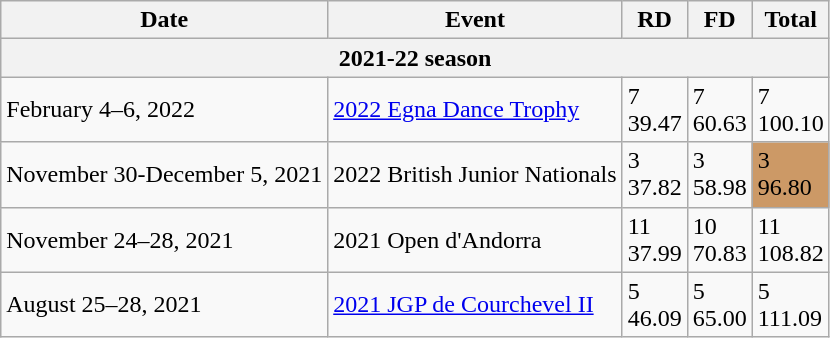<table class="wikitable">
<tr>
<th>Date</th>
<th>Event</th>
<th>RD</th>
<th>FD</th>
<th>Total</th>
</tr>
<tr>
<th colspan="5"><strong>2021-22 season</strong></th>
</tr>
<tr>
<td>February 4–6, 2022</td>
<td><a href='#'>2022 Egna Dance Trophy</a></td>
<td>7<br>39.47</td>
<td>7<br>60.63</td>
<td>7<br>100.10</td>
</tr>
<tr>
<td>November 30-December 5, 2021</td>
<td>2022 British Junior Nationals</td>
<td>3<br>37.82</td>
<td>3<br>58.98</td>
<td bgcolor="cc9966">3<br>96.80</td>
</tr>
<tr>
<td>November 24–28, 2021</td>
<td>2021 Open d'Andorra</td>
<td>11<br>37.99</td>
<td>10<br>70.83</td>
<td>11<br>108.82</td>
</tr>
<tr>
<td>August 25–28, 2021</td>
<td><a href='#'>2021 JGP de Courchevel II</a></td>
<td>5<br>46.09</td>
<td>5<br>65.00</td>
<td>5<br>111.09</td>
</tr>
</table>
